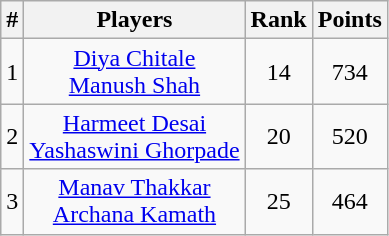<table class="wikitable sortable" style="text-align:center;">
<tr>
<th>#</th>
<th>Players</th>
<th>Rank</th>
<th>Points</th>
</tr>
<tr>
<td>1</td>
<td><a href='#'>Diya Chitale</a><br><a href='#'>Manush Shah</a></td>
<td>14</td>
<td>734</td>
</tr>
<tr>
<td>2</td>
<td><a href='#'>Harmeet Desai</a><br><a href='#'>Yashaswini Ghorpade</a></td>
<td>20</td>
<td>520</td>
</tr>
<tr>
<td>3</td>
<td><a href='#'>Manav Thakkar</a><br><a href='#'>Archana Kamath</a></td>
<td>25</td>
<td>464</td>
</tr>
</table>
